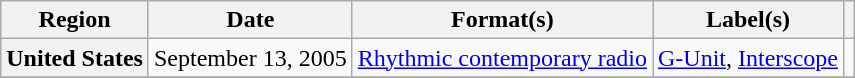<table class="wikitable plainrowheaders">
<tr>
<th scope="col">Region</th>
<th scope="col">Date</th>
<th scope="col">Format(s)</th>
<th scope="col">Label(s)</th>
<th scope="col"></th>
</tr>
<tr>
<th scope="row">United States</th>
<td>September 13, 2005</td>
<td><a href='#'>Rhythmic contemporary radio</a></td>
<td><a href='#'>G-Unit</a>, <a href='#'>Interscope</a></td>
<td align="center"></td>
</tr>
<tr>
</tr>
</table>
